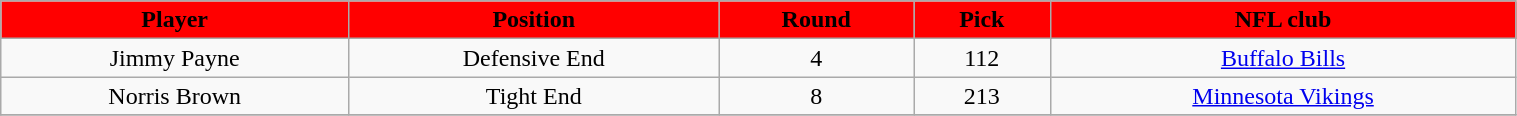<table class="wikitable" width="80%">
<tr align="center" style="background:red;color:black;">
<td><strong>Player</strong></td>
<td><strong>Position</strong></td>
<td><strong>Round</strong></td>
<td><strong>Pick</strong></td>
<td><strong>NFL club</strong></td>
</tr>
<tr align="center" bgcolor="">
<td>Jimmy Payne</td>
<td>Defensive End</td>
<td>4</td>
<td>112</td>
<td><a href='#'>Buffalo Bills</a></td>
</tr>
<tr align="center" bgcolor="">
<td>Norris Brown</td>
<td>Tight End</td>
<td>8</td>
<td>213</td>
<td><a href='#'>Minnesota Vikings</a></td>
</tr>
<tr align="center" bgcolor="">
</tr>
</table>
